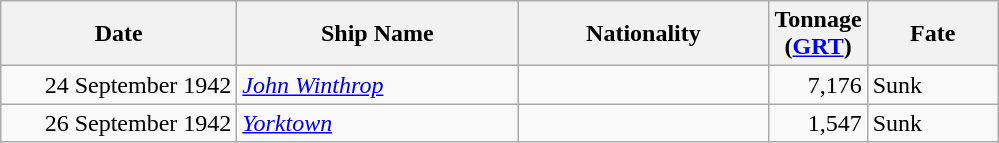<table class="wikitable sortable">
<tr>
<th width="150px">Date</th>
<th width="180px">Ship Name</th>
<th width="160px">Nationality</th>
<th width="25px">Tonnage<br>(<a href='#'>GRT</a>)</th>
<th width="80px">Fate</th>
</tr>
<tr>
<td align="right">24 September 1942</td>
<td align="left"><a href='#'><em>John Winthrop</em></a></td>
<td align="left"></td>
<td align="right">7,176</td>
<td align="left">Sunk</td>
</tr>
<tr>
<td align="right">26 September 1942</td>
<td align="left"><a href='#'><em>Yorktown</em></a></td>
<td align="left"></td>
<td align="right">1,547</td>
<td align="left">Sunk</td>
</tr>
</table>
